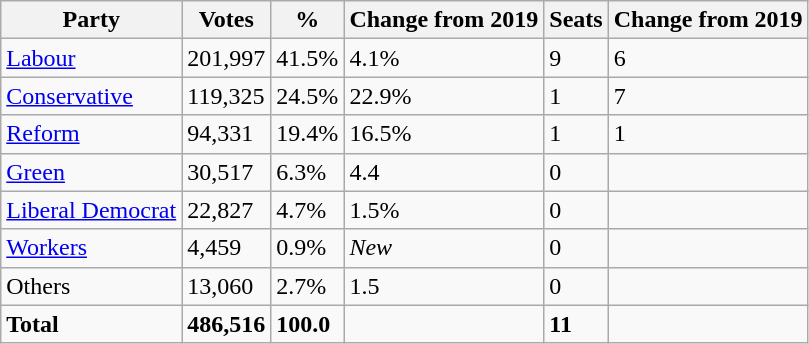<table class="wikitable">
<tr>
<th>Party</th>
<th>Votes</th>
<th>%</th>
<th>Change from 2019</th>
<th>Seats</th>
<th>Change from 2019</th>
</tr>
<tr>
<td><a href='#'>Labour</a></td>
<td>201,997</td>
<td>41.5%</td>
<td>4.1%</td>
<td>9</td>
<td>6</td>
</tr>
<tr>
<td><a href='#'>Conservative</a></td>
<td>119,325</td>
<td>24.5%</td>
<td>22.9%</td>
<td>1</td>
<td>7</td>
</tr>
<tr>
<td><a href='#'>Reform</a></td>
<td>94,331</td>
<td>19.4%</td>
<td>16.5%</td>
<td>1</td>
<td>1</td>
</tr>
<tr>
<td><a href='#'>Green</a></td>
<td>30,517</td>
<td>6.3%</td>
<td>4.4</td>
<td>0</td>
<td></td>
</tr>
<tr>
<td><a href='#'>Liberal Democrat</a></td>
<td>22,827</td>
<td>4.7%</td>
<td>1.5%</td>
<td>0</td>
<td></td>
</tr>
<tr>
<td><a href='#'>Workers</a></td>
<td>4,459</td>
<td>0.9%</td>
<td><em>New</em></td>
<td>0</td>
<td></td>
</tr>
<tr>
<td>Others</td>
<td>13,060</td>
<td>2.7%</td>
<td>1.5</td>
<td>0</td>
<td></td>
</tr>
<tr>
<td><strong>Total</strong></td>
<td><strong>486,516</strong></td>
<td><strong>100.0</strong></td>
<td></td>
<td><strong>11</strong></td>
<td></td>
</tr>
</table>
